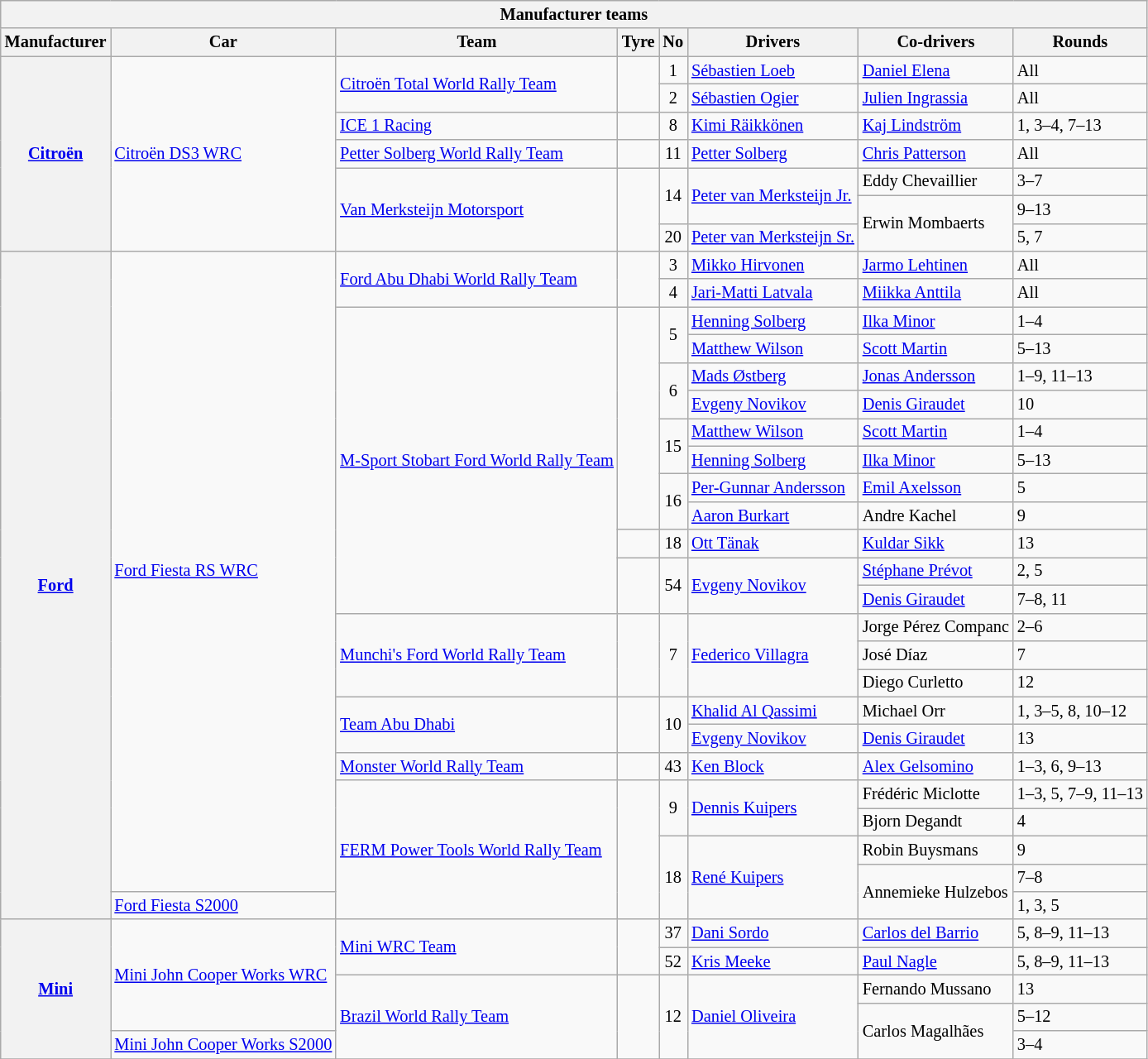<table class="wikitable" style="font-size: 85%">
<tr>
<th colspan=8>Manufacturer teams</th>
</tr>
<tr>
<th>Manufacturer</th>
<th>Car</th>
<th>Team</th>
<th>Tyre</th>
<th>No</th>
<th>Drivers</th>
<th>Co-drivers</th>
<th>Rounds</th>
</tr>
<tr>
<th rowspan=7><a href='#'>Citroën</a></th>
<td rowspan=7><a href='#'>Citroën DS3 WRC</a></td>
<td rowspan="2"> <a href='#'>Citroën Total World Rally Team</a></td>
<td rowspan="2" align="center"></td>
<td align="center">1</td>
<td> <a href='#'>Sébastien Loeb</a></td>
<td> <a href='#'>Daniel Elena</a></td>
<td>All</td>
</tr>
<tr>
<td align="center">2</td>
<td> <a href='#'>Sébastien Ogier</a></td>
<td> <a href='#'>Julien Ingrassia</a></td>
<td>All</td>
</tr>
<tr>
<td> <a href='#'>ICE 1 Racing</a></td>
<td align="center"></td>
<td align="center">8</td>
<td> <a href='#'>Kimi Räikkönen</a></td>
<td> <a href='#'>Kaj Lindström</a></td>
<td>1, 3–4, 7–13</td>
</tr>
<tr>
<td> <a href='#'>Petter Solberg World Rally Team</a></td>
<td align="center"></td>
<td align="center">11</td>
<td> <a href='#'>Petter Solberg</a></td>
<td> <a href='#'>Chris Patterson</a></td>
<td>All</td>
</tr>
<tr>
<td rowspan="3"> <a href='#'>Van Merksteijn Motorsport</a></td>
<td rowspan="3" align="center"></td>
<td rowspan="2" align="center">14</td>
<td rowspan="2" nowrap> <a href='#'>Peter van Merksteijn Jr.</a></td>
<td> Eddy Chevaillier</td>
<td>3–7</td>
</tr>
<tr>
<td rowspan="2"> Erwin Mombaerts</td>
<td>9–13</td>
</tr>
<tr>
<td align="center">20</td>
<td nowrap> <a href='#'>Peter van Merksteijn Sr.</a></td>
<td>5, 7</td>
</tr>
<tr>
<th rowspan=24><a href='#'>Ford</a></th>
<td rowspan=23><a href='#'>Ford Fiesta RS WRC</a></td>
<td rowspan="2"nowrap> <a href='#'>Ford Abu Dhabi World Rally Team</a></td>
<td rowspan="2" align="center"></td>
<td align="center">3</td>
<td> <a href='#'>Mikko Hirvonen</a></td>
<td> <a href='#'>Jarmo Lehtinen</a></td>
<td>All</td>
</tr>
<tr>
<td align="center">4</td>
<td> <a href='#'>Jari-Matti Latvala</a></td>
<td> <a href='#'>Miikka Anttila</a></td>
<td>All</td>
</tr>
<tr>
<td rowspan="11" nowrap> <a href='#'>M-Sport Stobart Ford World Rally Team</a></td>
<td rowspan="8" align="center"></td>
<td rowspan="2" align="center">5</td>
<td> <a href='#'>Henning Solberg</a></td>
<td> <a href='#'>Ilka Minor</a></td>
<td>1–4</td>
</tr>
<tr>
<td> <a href='#'>Matthew Wilson</a></td>
<td> <a href='#'>Scott Martin</a></td>
<td>5–13</td>
</tr>
<tr>
<td rowspan="2" align="center">6</td>
<td> <a href='#'>Mads Østberg</a></td>
<td> <a href='#'>Jonas Andersson</a></td>
<td>1–9, 11–13</td>
</tr>
<tr>
<td> <a href='#'>Evgeny Novikov</a></td>
<td> <a href='#'>Denis Giraudet</a></td>
<td>10</td>
</tr>
<tr>
<td rowspan="2" align="center">15</td>
<td> <a href='#'>Matthew Wilson</a></td>
<td> <a href='#'>Scott Martin</a></td>
<td>1–4</td>
</tr>
<tr>
<td> <a href='#'>Henning Solberg</a></td>
<td> <a href='#'>Ilka Minor</a></td>
<td>5–13</td>
</tr>
<tr>
<td rowspan="2" align="center">16</td>
<td> <a href='#'>Per-Gunnar Andersson</a></td>
<td> <a href='#'>Emil Axelsson</a></td>
<td>5</td>
</tr>
<tr>
<td> <a href='#'>Aaron Burkart</a></td>
<td> Andre Kachel</td>
<td>9</td>
</tr>
<tr>
<td align="center"></td>
<td align="center">18</td>
<td> <a href='#'>Ott Tänak</a></td>
<td> <a href='#'>Kuldar Sikk</a></td>
<td>13</td>
</tr>
<tr>
<td rowspan="2" align="center"></td>
<td rowspan="2" align="center">54</td>
<td rowspan="2"> <a href='#'>Evgeny Novikov</a></td>
<td> <a href='#'>Stéphane Prévot</a></td>
<td>2, 5</td>
</tr>
<tr>
<td> <a href='#'>Denis Giraudet</a></td>
<td>7–8, 11</td>
</tr>
<tr>
<td rowspan="3"> <a href='#'>Munchi's Ford World Rally Team</a></td>
<td rowspan="3" align="center"></td>
<td rowspan="3" align="center">7</td>
<td rowspan="3"> <a href='#'>Federico Villagra</a></td>
<td nowrap> Jorge Pérez Companc</td>
<td>2–6</td>
</tr>
<tr>
<td> José Díaz</td>
<td>7</td>
</tr>
<tr>
<td> Diego Curletto</td>
<td>12</td>
</tr>
<tr>
<td rowspan="2"> <a href='#'>Team Abu Dhabi</a></td>
<td rowspan="2" align="center"></td>
<td rowspan="2" align="center">10</td>
<td> <a href='#'>Khalid Al Qassimi</a></td>
<td> Michael Orr</td>
<td>1, 3–5, 8, 10–12</td>
</tr>
<tr>
<td> <a href='#'>Evgeny Novikov</a></td>
<td> <a href='#'>Denis Giraudet</a></td>
<td>13</td>
</tr>
<tr>
<td> <a href='#'>Monster World Rally Team</a></td>
<td align="center"></td>
<td align="center">43</td>
<td> <a href='#'>Ken Block</a></td>
<td> <a href='#'>Alex Gelsomino</a></td>
<td>1–3, 6, 9–13</td>
</tr>
<tr>
<td rowspan=5> <a href='#'>FERM Power Tools World Rally Team</a></td>
<td rowspan=5 align="center"></td>
<td rowspan="2" align="center">9</td>
<td rowspan="2"> <a href='#'>Dennis Kuipers</a></td>
<td> Frédéric Miclotte</td>
<td nowrap>1–3, 5, 7–9, 11–13</td>
</tr>
<tr>
<td> Bjorn Degandt</td>
<td>4</td>
</tr>
<tr>
<td rowspan=3 align="center">18</td>
<td rowspan=3> <a href='#'>René Kuipers</a></td>
<td> Robin Buysmans</td>
<td>9</td>
</tr>
<tr>
<td rowspan=2> Annemieke Hulzebos</td>
<td>7–8</td>
</tr>
<tr>
<td><a href='#'>Ford Fiesta S2000</a></td>
<td>1, 3, 5</td>
</tr>
<tr>
<th rowspan=5><a href='#'>Mini</a></th>
<td rowspan=4 nowrap><a href='#'>Mini John Cooper Works WRC</a></td>
<td rowspan="2"> <a href='#'>Mini WRC Team</a></td>
<td rowspan="2" align="center"></td>
<td align="center">37</td>
<td> <a href='#'>Dani Sordo</a></td>
<td> <a href='#'>Carlos del Barrio</a></td>
<td>5, 8–9, 11–13</td>
</tr>
<tr>
<td align="center">52</td>
<td> <a href='#'>Kris Meeke</a></td>
<td> <a href='#'>Paul Nagle</a></td>
<td>5, 8–9, 11–13</td>
</tr>
<tr>
<td rowspan=3> <a href='#'>Brazil World Rally Team</a></td>
<td rowspan=3 align="center"></td>
<td rowspan=3 align="center">12</td>
<td rowspan=3> <a href='#'>Daniel Oliveira</a></td>
<td> Fernando Mussano</td>
<td>13</td>
</tr>
<tr>
<td rowspan=2> Carlos Magalhães</td>
<td>5–12</td>
</tr>
<tr>
<td nowrap><a href='#'>Mini John Cooper Works S2000</a></td>
<td>3–4</td>
</tr>
<tr>
</tr>
</table>
